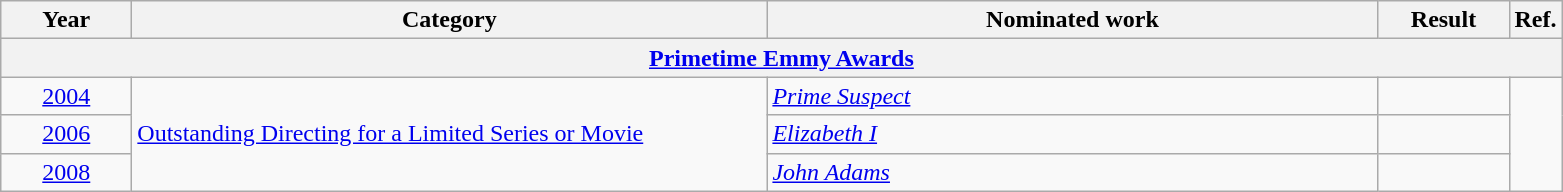<table class=wikitable>
<tr>
<th scope="col" style="width:5em;">Year</th>
<th scope="col" style="width:26em;">Category</th>
<th scope="col" style="width:25em;">Nominated work</th>
<th scope="col" style="width:5em;">Result</th>
<th>Ref.</th>
</tr>
<tr>
<th colspan=5><a href='#'>Primetime Emmy Awards</a></th>
</tr>
<tr>
<td style="text-align:center;"><a href='#'>2004</a></td>
<td rowspan="3"><a href='#'>Outstanding Directing for a Limited Series or Movie</a></td>
<td><em><a href='#'>Prime Suspect</a></em></td>
<td></td>
<td rowspan="3"></td>
</tr>
<tr>
<td style="text-align:center;"><a href='#'>2006</a></td>
<td><em><a href='#'>Elizabeth I</a></em></td>
<td></td>
</tr>
<tr>
<td style="text-align:center;"><a href='#'>2008</a></td>
<td><em><a href='#'>John Adams</a></em></td>
<td></td>
</tr>
</table>
